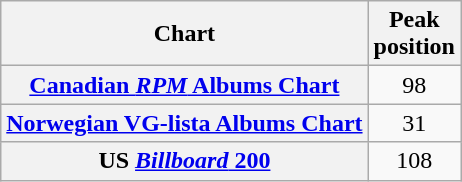<table class="wikitable sortable plainrowheaders" style="text-align:center;">
<tr>
<th scope="col">Chart</th>
<th scope="col">Peak<br>position</th>
</tr>
<tr>
<th scope="row"><a href='#'>Canadian <em>RPM</em> Albums Chart</a></th>
<td>98</td>
</tr>
<tr>
<th scope="row"><a href='#'>Norwegian VG-lista Albums Chart</a></th>
<td>31</td>
</tr>
<tr>
<th scope="row">US <a href='#'><em>Billboard</em> 200</a></th>
<td>108</td>
</tr>
</table>
